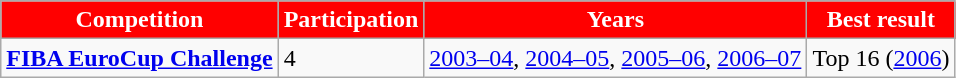<table class="wikitable sortable" style="text-align:center;">
<tr bgcolor="#CCCCCC">
<th style="color:white; background:red;">Competition</th>
<th style="color:white; background:red;">Participation</th>
<th style="color:white; background:red;">Years</th>
<th style="color:white; background:red;">Best result</th>
</tr>
<tr style="text-align:left">
<td><strong><a href='#'>FIBA EuroCup Challenge</a></strong></td>
<td>4</td>
<td><a href='#'>2003–04</a>, <a href='#'>2004–05</a>, <a href='#'>2005–06</a>, <a href='#'>2006–07</a></td>
<td>Top 16 (<a href='#'>2006</a>)</td>
</tr>
</table>
